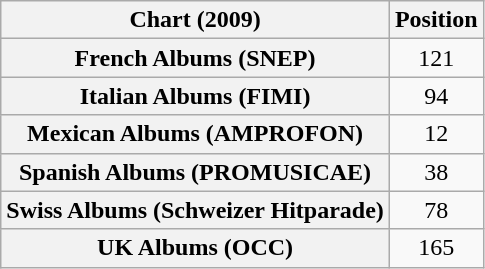<table class="wikitable sortable plainrowheaders" style="text-align:center;">
<tr>
<th scope="col">Chart (2009)</th>
<th scope="col">Position</th>
</tr>
<tr>
<th scope="row">French Albums (SNEP)</th>
<td>121</td>
</tr>
<tr>
<th scope="row">Italian Albums (FIMI)</th>
<td>94</td>
</tr>
<tr>
<th scope="row">Mexican Albums (AMPROFON)</th>
<td>12</td>
</tr>
<tr>
<th scope="row">Spanish Albums (PROMUSICAE)</th>
<td>38</td>
</tr>
<tr>
<th scope="row">Swiss Albums (Schweizer Hitparade)</th>
<td>78</td>
</tr>
<tr>
<th scope="row">UK Albums (OCC)</th>
<td>165</td>
</tr>
</table>
